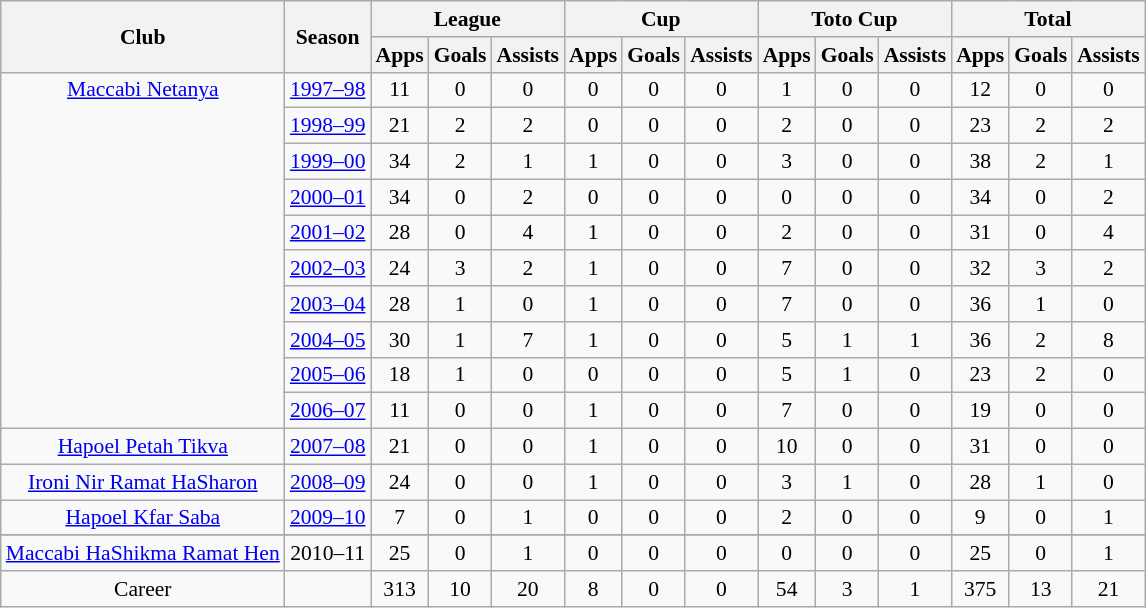<table class="wikitable" style="font-size:90%; text-align: center;">
<tr>
<th rowspan="2">Club</th>
<th rowspan="2">Season</th>
<th colspan="3">League</th>
<th colspan="3">Cup</th>
<th colspan="3">Toto Cup</th>
<th colspan="3">Total</th>
</tr>
<tr>
<th>Apps</th>
<th>Goals</th>
<th>Assists</th>
<th>Apps</th>
<th>Goals</th>
<th>Assists</th>
<th>Apps</th>
<th>Goals</th>
<th>Assists</th>
<th>Apps</th>
<th>Goals</th>
<th>Assists</th>
</tr>
<tr |-||-||-|>
<td rowspan="10" valign="top"><a href='#'>Maccabi Netanya</a></td>
<td><a href='#'>1997–98</a></td>
<td>11</td>
<td>0</td>
<td>0</td>
<td>0</td>
<td>0</td>
<td>0</td>
<td>1</td>
<td>0</td>
<td>0</td>
<td>12</td>
<td>0</td>
<td>0</td>
</tr>
<tr>
<td><a href='#'>1998–99</a></td>
<td>21</td>
<td>2</td>
<td>2</td>
<td>0</td>
<td>0</td>
<td>0</td>
<td>2</td>
<td>0</td>
<td>0</td>
<td>23</td>
<td>2</td>
<td>2</td>
</tr>
<tr>
<td><a href='#'>1999–00</a></td>
<td>34</td>
<td>2</td>
<td>1</td>
<td>1</td>
<td>0</td>
<td>0</td>
<td>3</td>
<td>0</td>
<td>0</td>
<td>38</td>
<td>2</td>
<td>1</td>
</tr>
<tr>
<td><a href='#'>2000–01</a></td>
<td>34</td>
<td>0</td>
<td>2</td>
<td>0</td>
<td>0</td>
<td>0</td>
<td>0</td>
<td>0</td>
<td>0</td>
<td>34</td>
<td>0</td>
<td>2</td>
</tr>
<tr>
<td><a href='#'>2001–02</a></td>
<td>28</td>
<td>0</td>
<td>4</td>
<td>1</td>
<td>0</td>
<td>0</td>
<td>2</td>
<td>0</td>
<td>0</td>
<td>31</td>
<td>0</td>
<td>4</td>
</tr>
<tr>
<td><a href='#'>2002–03</a></td>
<td>24</td>
<td>3</td>
<td>2</td>
<td>1</td>
<td>0</td>
<td>0</td>
<td>7</td>
<td>0</td>
<td>0</td>
<td>32</td>
<td>3</td>
<td>2</td>
</tr>
<tr>
<td><a href='#'>2003–04</a></td>
<td>28</td>
<td>1</td>
<td>0</td>
<td>1</td>
<td>0</td>
<td>0</td>
<td>7</td>
<td>0</td>
<td>0</td>
<td>36</td>
<td>1</td>
<td>0</td>
</tr>
<tr>
<td><a href='#'>2004–05</a></td>
<td>30</td>
<td>1</td>
<td>7</td>
<td>1</td>
<td>0</td>
<td>0</td>
<td>5</td>
<td>1</td>
<td>1</td>
<td>36</td>
<td>2</td>
<td>8</td>
</tr>
<tr>
<td><a href='#'>2005–06</a></td>
<td>18</td>
<td>1</td>
<td>0</td>
<td>0</td>
<td>0</td>
<td>0</td>
<td>5</td>
<td>1</td>
<td>0</td>
<td>23</td>
<td>2</td>
<td>0</td>
</tr>
<tr>
<td><a href='#'>2006–07</a></td>
<td>11</td>
<td>0</td>
<td>0</td>
<td>1</td>
<td>0</td>
<td>0</td>
<td>7</td>
<td>0</td>
<td>0</td>
<td>19</td>
<td>0</td>
<td>0</td>
</tr>
<tr>
<td rowspan="1" valign="top"><a href='#'>Hapoel Petah Tikva</a></td>
<td><a href='#'>2007–08</a></td>
<td>21</td>
<td>0</td>
<td>0</td>
<td>1</td>
<td>0</td>
<td>0</td>
<td>10</td>
<td>0</td>
<td>0</td>
<td>31</td>
<td>0</td>
<td>0</td>
</tr>
<tr>
<td rowspan="1" valign="top"><a href='#'>Ironi Nir Ramat HaSharon</a></td>
<td><a href='#'>2008–09</a></td>
<td>24</td>
<td>0</td>
<td>0</td>
<td>1</td>
<td>0</td>
<td>0</td>
<td>3</td>
<td>1</td>
<td>0</td>
<td>28</td>
<td>1</td>
<td>0</td>
</tr>
<tr>
<td rowspan="1" valign="top"><a href='#'>Hapoel Kfar Saba</a></td>
<td><a href='#'>2009–10</a></td>
<td>7</td>
<td>0</td>
<td>1</td>
<td>0</td>
<td>0</td>
<td>0</td>
<td>2</td>
<td>0</td>
<td>0</td>
<td>9</td>
<td>0</td>
<td>1</td>
</tr>
<tr>
</tr>
<tr>
<td rowspan="1" valign="top"><a href='#'>Maccabi HaShikma Ramat Hen</a></td>
<td>2010–11</td>
<td>25</td>
<td>0</td>
<td>1</td>
<td>0</td>
<td>0</td>
<td>0</td>
<td>0</td>
<td>0</td>
<td>0</td>
<td>25</td>
<td>0</td>
<td>1</td>
</tr>
<tr>
<td rowspan="1" valign="top">Career</td>
<td></td>
<td>313</td>
<td>10</td>
<td>20</td>
<td>8</td>
<td>0</td>
<td>0</td>
<td>54</td>
<td>3</td>
<td>1</td>
<td>375</td>
<td>13</td>
<td>21</td>
</tr>
</table>
